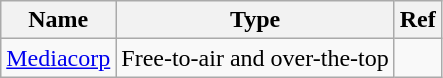<table class="wikitable sortable">
<tr>
<th>Name</th>
<th>Type</th>
<th>Ref</th>
</tr>
<tr>
<td><a href='#'>Mediacorp</a></td>
<td>Free-to-air and over-the-top</td>
<td></td>
</tr>
</table>
